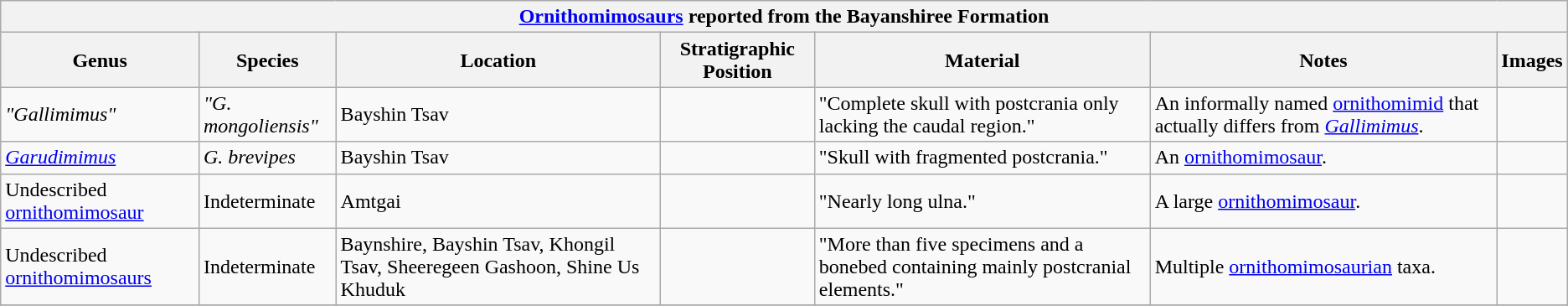<table class="wikitable" align="center">
<tr>
<th colspan="7" align="center"><strong><a href='#'>Ornithomimosaurs</a> reported from the Bayanshiree Formation</strong></th>
</tr>
<tr>
<th>Genus</th>
<th>Species</th>
<th>Location</th>
<th>Stratigraphic Position</th>
<th>Material</th>
<th>Notes</th>
<th>Images</th>
</tr>
<tr>
<td><em>"Gallimimus"</em></td>
<td><em>"G. mongoliensis"</em></td>
<td>Bayshin Tsav</td>
<td></td>
<td>"Complete skull with postcrania only lacking the caudal region."</td>
<td>An informally named <a href='#'>ornithomimid</a> that actually differs from <em><a href='#'>Gallimimus</a></em>.</td>
<td></td>
</tr>
<tr>
<td><em><a href='#'>Garudimimus</a></em></td>
<td><em>G. brevipes</em></td>
<td>Bayshin Tsav</td>
<td></td>
<td>"Skull with fragmented postcrania."</td>
<td>An <a href='#'>ornithomimosaur</a>.</td>
<td></td>
</tr>
<tr>
<td>Undescribed <a href='#'>ornithomimosaur</a></td>
<td>Indeterminate</td>
<td>Amtgai</td>
<td></td>
<td>"Nearly  long ulna."</td>
<td>A large <a href='#'>ornithomimosaur</a>.</td>
<td></td>
</tr>
<tr>
<td>Undescribed <a href='#'>ornithomimosaurs</a></td>
<td>Indeterminate</td>
<td>Baynshire, Bayshin Tsav, Khongil Tsav, Sheeregeen Gashoon, Shine Us Khuduk</td>
<td></td>
<td>"More than five specimens and a bonebed containing mainly postcranial elements."</td>
<td>Multiple <a href='#'>ornithomimosaurian</a> taxa.</td>
<td></td>
</tr>
<tr>
</tr>
</table>
